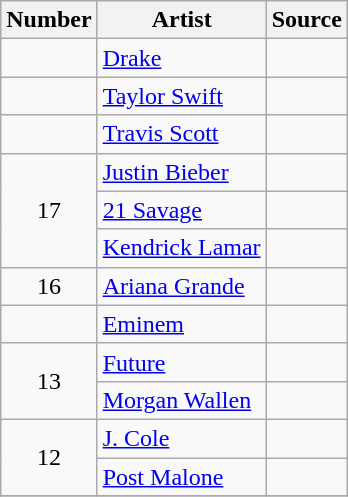<table class="wikitable">
<tr>
<th>Number</th>
<th>Artist</th>
<th>Source</th>
</tr>
<tr>
<td></td>
<td><a href='#'>Drake</a></td>
<td></td>
</tr>
<tr>
<td></td>
<td><a href='#'>Taylor Swift</a></td>
<td> </td>
</tr>
<tr>
<td></td>
<td><a href='#'>Travis Scott</a></td>
<td></td>
</tr>
<tr>
<td rowspan="3" style="text-align:center;">17</td>
<td><a href='#'>Justin Bieber</a></td>
<td> </td>
</tr>
<tr>
<td><a href='#'>21 Savage</a></td>
<td></td>
</tr>
<tr>
<td><a href='#'>Kendrick Lamar</a></td>
<td></td>
</tr>
<tr>
<td style="text-align:center;">16</td>
<td><a href='#'>Ariana Grande</a></td>
<td></td>
</tr>
<tr>
<td></td>
<td><a href='#'>Eminem</a></td>
<td> </td>
</tr>
<tr>
<td rowspan="2" style="text-align:center;">13</td>
<td><a href='#'>Future</a></td>
<td></td>
</tr>
<tr>
<td><a href='#'>Morgan Wallen</a></td>
<td></td>
</tr>
<tr>
<td rowspan="2" style="text-align:center;">12</td>
<td><a href='#'>J. Cole</a></td>
<td></td>
</tr>
<tr>
<td><a href='#'>Post Malone</a></td>
<td></td>
</tr>
<tr>
</tr>
</table>
